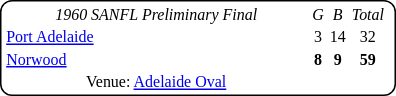<table style="margin-right:4px; margin-top:8px; float:right; border:1px #000 solid; border-radius:8px; background:#fff; font-family:Verdana; font-size:8pt; text-align:center;">
<tr>
<td width=200><em>1960 SANFL Preliminary Final</em></td>
<td><em>G</em></td>
<td><em>B</em></td>
<td><em>Total</em></td>
</tr>
<tr>
<td style="text-align:left"><a href='#'>Port Adelaide</a></td>
<td>3</td>
<td>14</td>
<td>32</td>
</tr>
<tr>
<td style="text-align:left"><a href='#'>Norwood</a></td>
<td><strong>8</strong></td>
<td><strong>9</strong></td>
<td><strong>59</strong></td>
</tr>
<tr>
<td>Venue: <a href='#'>Adelaide Oval</a></td>
<td colspan=3></td>
<td colspan=3></td>
</tr>
</table>
